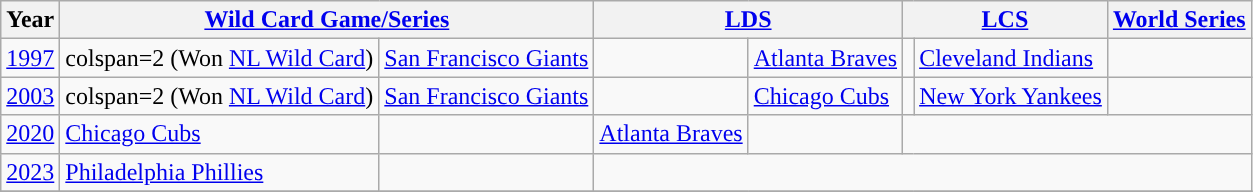<table class="wikitable">
<tr>
<th>Year</th>
<th colspan=2><a href='#'><span>Wild Card Game/Series</span></a></th>
<th colspan=2><a href='#'><span>LDS</span></a></th>
<th colspan=2><a href='#'><span>LCS</span></a></th>
<th colspan=2><a href='#'><span>World Series</span></a></th>
</tr>
<tr>
<td align=center><a href='#'>1997</a></td>
<td>colspan=2  (Won <a href='#'>NL Wild Card</a>)</td>
<td><a href='#'>San Francisco Giants</a></td>
<td></td>
<td><a href='#'>Atlanta Braves</a></td>
<td></td>
<td><a href='#'>Cleveland Indians</a></td>
<td></td>
</tr>
<tr>
<td align=center><a href='#'>2003</a></td>
<td>colspan=2  (Won <a href='#'>NL Wild Card</a>)</td>
<td><a href='#'>San Francisco Giants</a></td>
<td></td>
<td><a href='#'>Chicago Cubs</a></td>
<td></td>
<td><a href='#'>New York Yankees</a></td>
<td></td>
</tr>
<tr>
<td align=center><a href='#'>2020</a></td>
<td><a href='#'>Chicago Cubs</a></td>
<td></td>
<td><a href='#'>Atlanta Braves</a></td>
<td></td>
</tr>
<tr>
<td align=center><a href='#'>2023</a></td>
<td><a href='#'>Philadelphia Phillies</a></td>
<td></td>
<td colspan=6></td>
</tr>
<tr>
</tr>
</table>
